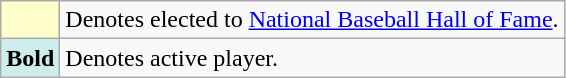<table class="wikitable plainrowheaders">
<tr>
<th scope="row" style="background:#ffc;"></th>
<td>Denotes elected to <a href='#'>National Baseball Hall of Fame</a>. <br></td>
</tr>
<tr>
<th scope="row" style="background:#cfecec;"><strong>Bold</strong></th>
<td>Denotes active player.<br></td>
</tr>
</table>
